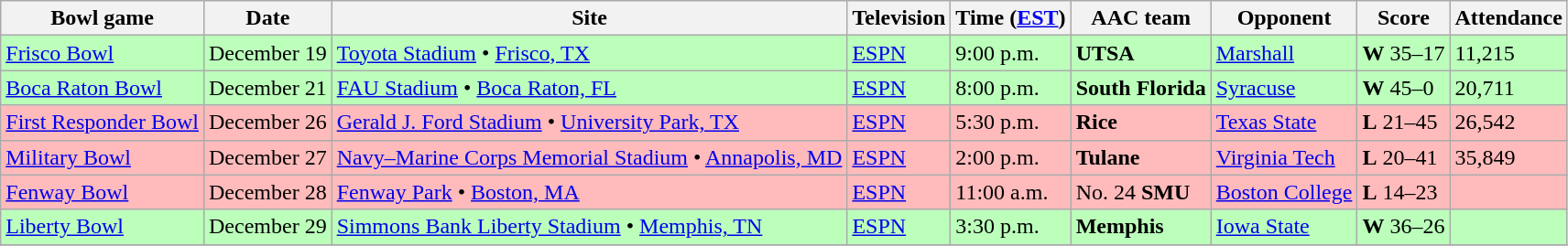<table class="wikitable">
<tr>
<th>Bowl game</th>
<th>Date</th>
<th>Site</th>
<th>Television</th>
<th>Time (<a href='#'>EST</a>)</th>
<th>AAC team</th>
<th>Opponent</th>
<th>Score</th>
<th>Attendance</th>
</tr>
<tr style="background:#bfb;">
<td><a href='#'>Frisco Bowl</a></td>
<td>December 19</td>
<td><a href='#'>Toyota Stadium</a> • <a href='#'>Frisco, TX</a></td>
<td><a href='#'>ESPN</a></td>
<td>9:00 p.m.</td>
<td><strong>UTSA</strong></td>
<td><a href='#'>Marshall</a></td>
<td><strong>W</strong> 35–17</td>
<td>11,215</td>
</tr>
<tr style="background:#bfb;">
<td><a href='#'>Boca Raton Bowl</a></td>
<td>December 21</td>
<td><a href='#'>FAU Stadium</a> • <a href='#'>Boca Raton, FL</a></td>
<td><a href='#'>ESPN</a></td>
<td>8:00 p.m.</td>
<td><strong>South Florida</strong></td>
<td><a href='#'>Syracuse</a></td>
<td><strong>W</strong> 45–0</td>
<td>20,711</td>
</tr>
<tr style="background:#fbb;">
<td><a href='#'>First Responder Bowl</a></td>
<td>December 26</td>
<td><a href='#'>Gerald J. Ford Stadium</a> • <a href='#'>University Park, TX</a></td>
<td><a href='#'>ESPN</a></td>
<td>5:30 p.m.</td>
<td><strong>Rice</strong></td>
<td><a href='#'>Texas State</a></td>
<td><strong>L</strong> 21–45</td>
<td>26,542</td>
</tr>
<tr style="background:#fbb;">
<td><a href='#'>Military Bowl</a></td>
<td>December 27</td>
<td><a href='#'>Navy–Marine Corps Memorial Stadium</a> • <a href='#'>Annapolis, MD</a></td>
<td><a href='#'>ESPN</a></td>
<td>2:00 p.m.</td>
<td><strong>Tulane</strong></td>
<td><a href='#'>Virginia Tech</a></td>
<td><strong>L</strong> 20–41</td>
<td>35,849</td>
</tr>
<tr style="background:#fbb;">
<td><a href='#'>Fenway Bowl</a></td>
<td>December 28</td>
<td><a href='#'>Fenway Park</a> • <a href='#'>Boston, MA</a></td>
<td><a href='#'>ESPN</a></td>
<td>11:00 a.m.</td>
<td>No. 24 <strong>SMU</strong></td>
<td><a href='#'>Boston College</a></td>
<td><strong>L</strong> 14–23</td>
<td> </td>
</tr>
<tr style="background:#bfb;">
<td><a href='#'>Liberty Bowl</a></td>
<td>December 29</td>
<td><a href='#'>Simmons Bank Liberty Stadium</a> • <a href='#'>Memphis, TN</a></td>
<td><a href='#'>ESPN</a></td>
<td>3:30 p.m.</td>
<td><strong>Memphis</strong></td>
<td><a href='#'>Iowa State</a></td>
<td><strong>W</strong> 36–26</td>
<td> </td>
</tr>
<tr>
</tr>
</table>
